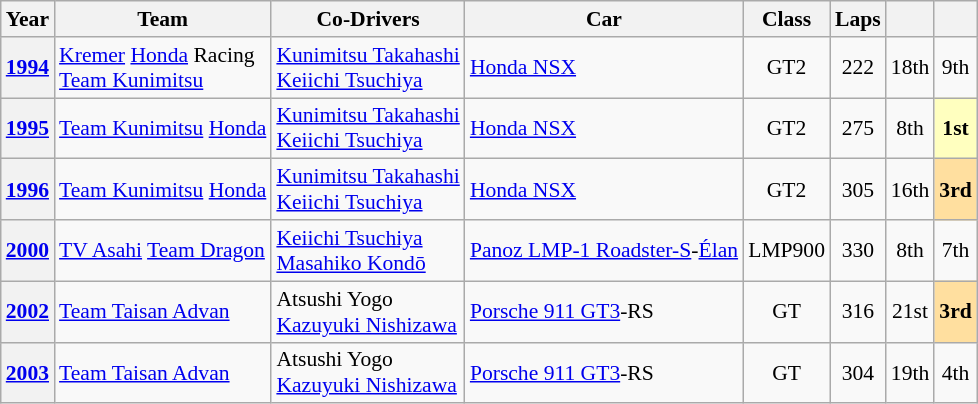<table class="wikitable" style="text-align:center; font-size:90%">
<tr>
<th>Year</th>
<th>Team</th>
<th>Co-Drivers</th>
<th>Car</th>
<th>Class</th>
<th>Laps</th>
<th></th>
<th></th>
</tr>
<tr>
<th><a href='#'>1994</a></th>
<td align="left"> <a href='#'>Kremer</a> <a href='#'>Honda</a> Racing<br> <a href='#'>Team Kunimitsu</a></td>
<td align="left"> <a href='#'>Kunimitsu Takahashi</a><br> <a href='#'>Keiichi Tsuchiya</a></td>
<td align="left"><a href='#'>Honda NSX</a></td>
<td>GT2</td>
<td>222</td>
<td>18th</td>
<td>9th</td>
</tr>
<tr>
<th><a href='#'>1995</a></th>
<td align="left"> <a href='#'>Team Kunimitsu</a> <a href='#'>Honda</a></td>
<td align="left"> <a href='#'>Kunimitsu Takahashi</a><br> <a href='#'>Keiichi Tsuchiya</a></td>
<td align="left"><a href='#'>Honda NSX</a></td>
<td>GT2</td>
<td>275</td>
<td>8th</td>
<td style="background:#FFFFBF;"><strong>1st</strong></td>
</tr>
<tr>
<th><a href='#'>1996</a></th>
<td align="left"> <a href='#'>Team Kunimitsu</a> <a href='#'>Honda</a></td>
<td align="left"> <a href='#'>Kunimitsu Takahashi</a><br> <a href='#'>Keiichi Tsuchiya</a></td>
<td align="left"><a href='#'>Honda NSX</a></td>
<td>GT2</td>
<td>305</td>
<td>16th</td>
<td style="background:#FFDF9F;"><strong>3rd</strong></td>
</tr>
<tr>
<th><a href='#'>2000</a></th>
<td align="left"> <a href='#'>TV Asahi</a> <a href='#'>Team Dragon</a></td>
<td align="left"> <a href='#'>Keiichi Tsuchiya</a><br> <a href='#'>Masahiko Kondō</a></td>
<td align="left"><a href='#'>Panoz LMP-1 Roadster-S</a>-<a href='#'>Élan</a></td>
<td>LMP900</td>
<td>330</td>
<td>8th</td>
<td>7th</td>
</tr>
<tr>
<th><a href='#'>2002</a></th>
<td align="left"> <a href='#'>Team Taisan Advan</a></td>
<td align="left"> Atsushi Yogo<br> <a href='#'>Kazuyuki Nishizawa</a></td>
<td align="left"><a href='#'>Porsche 911 GT3</a>-RS</td>
<td>GT</td>
<td>316</td>
<td>21st</td>
<td style="background:#FFDF9F;"><strong>3rd</strong></td>
</tr>
<tr>
<th><a href='#'>2003</a></th>
<td align="left"> <a href='#'>Team Taisan Advan</a></td>
<td align="left"> Atsushi Yogo<br> <a href='#'>Kazuyuki Nishizawa</a></td>
<td align="left"><a href='#'>Porsche 911 GT3</a>-RS</td>
<td>GT</td>
<td>304</td>
<td>19th</td>
<td>4th</td>
</tr>
</table>
